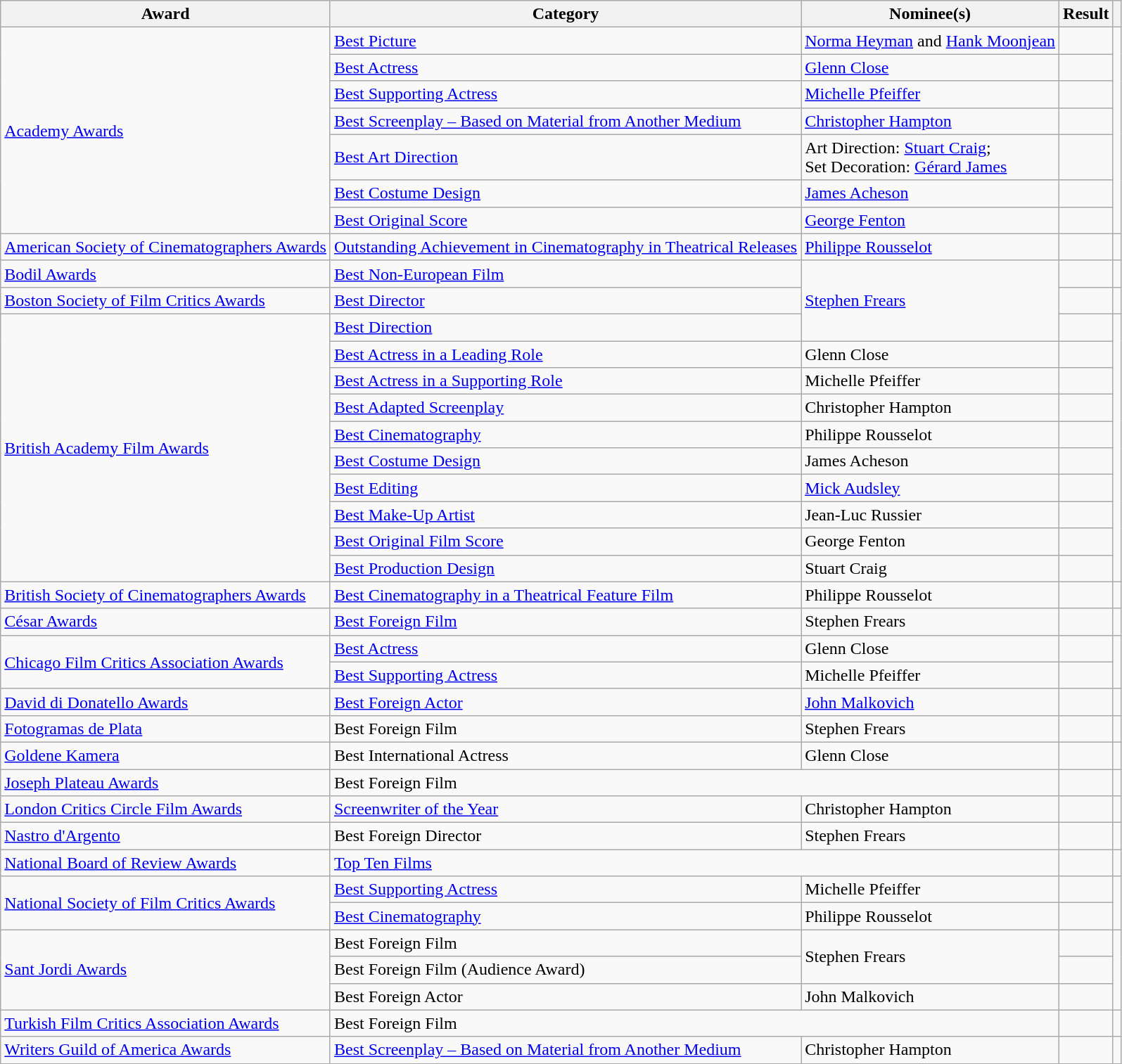<table class="wikitable plainrowheaders">
<tr>
<th>Award</th>
<th>Category</th>
<th>Nominee(s)</th>
<th>Result</th>
<th></th>
</tr>
<tr>
<td rowspan="7"><a href='#'>Academy Awards</a></td>
<td><a href='#'>Best Picture</a></td>
<td><a href='#'>Norma Heyman</a> and <a href='#'>Hank Moonjean</a></td>
<td></td>
<td align="center" rowspan="7"></td>
</tr>
<tr>
<td><a href='#'>Best Actress</a></td>
<td><a href='#'>Glenn Close</a></td>
<td></td>
</tr>
<tr>
<td><a href='#'>Best Supporting Actress</a></td>
<td><a href='#'>Michelle Pfeiffer</a></td>
<td></td>
</tr>
<tr>
<td><a href='#'>Best Screenplay – Based on Material from Another Medium</a></td>
<td><a href='#'>Christopher Hampton</a></td>
<td></td>
</tr>
<tr>
<td><a href='#'>Best Art Direction</a></td>
<td>Art Direction: <a href='#'>Stuart Craig</a>; <br> Set Decoration: <a href='#'>Gérard James</a></td>
<td></td>
</tr>
<tr>
<td><a href='#'>Best Costume Design</a></td>
<td><a href='#'>James Acheson</a></td>
<td></td>
</tr>
<tr>
<td><a href='#'>Best Original Score</a></td>
<td><a href='#'>George Fenton</a></td>
<td></td>
</tr>
<tr>
<td><a href='#'>American Society of Cinematographers Awards</a></td>
<td><a href='#'>Outstanding Achievement in Cinematography in Theatrical Releases</a></td>
<td><a href='#'>Philippe Rousselot</a></td>
<td></td>
<td align="center"></td>
</tr>
<tr>
<td><a href='#'>Bodil Awards</a></td>
<td><a href='#'>Best Non-European Film</a></td>
<td rowspan="3"><a href='#'>Stephen Frears</a></td>
<td></td>
<td align="center"></td>
</tr>
<tr>
<td><a href='#'>Boston Society of Film Critics Awards</a></td>
<td><a href='#'>Best Director</a></td>
<td></td>
<td align="center"></td>
</tr>
<tr>
<td rowspan="10"><a href='#'>British Academy Film Awards</a></td>
<td><a href='#'>Best Direction</a></td>
<td></td>
<td align="center" rowspan="10"></td>
</tr>
<tr>
<td><a href='#'>Best Actress in a Leading Role</a></td>
<td>Glenn Close</td>
<td></td>
</tr>
<tr>
<td><a href='#'>Best Actress in a Supporting Role</a></td>
<td>Michelle Pfeiffer</td>
<td></td>
</tr>
<tr>
<td><a href='#'>Best Adapted Screenplay</a></td>
<td>Christopher Hampton</td>
<td></td>
</tr>
<tr>
<td><a href='#'>Best Cinematography</a></td>
<td>Philippe Rousselot</td>
<td></td>
</tr>
<tr>
<td><a href='#'>Best Costume Design</a></td>
<td>James Acheson</td>
<td></td>
</tr>
<tr>
<td><a href='#'>Best Editing</a></td>
<td><a href='#'>Mick Audsley</a></td>
<td></td>
</tr>
<tr>
<td><a href='#'>Best Make-Up Artist</a></td>
<td>Jean-Luc Russier</td>
<td></td>
</tr>
<tr>
<td><a href='#'>Best Original Film Score</a></td>
<td>George Fenton</td>
<td></td>
</tr>
<tr>
<td><a href='#'>Best Production Design</a></td>
<td>Stuart Craig</td>
<td></td>
</tr>
<tr>
<td><a href='#'>British Society of Cinematographers Awards</a></td>
<td><a href='#'>Best Cinematography in a Theatrical Feature Film</a></td>
<td>Philippe Rousselot</td>
<td></td>
<td align="center"></td>
</tr>
<tr>
<td><a href='#'>César Awards</a></td>
<td><a href='#'>Best Foreign Film</a></td>
<td>Stephen Frears</td>
<td></td>
<td align="center"></td>
</tr>
<tr>
<td rowspan="2"><a href='#'>Chicago Film Critics Association Awards</a></td>
<td><a href='#'>Best Actress</a></td>
<td>Glenn Close</td>
<td></td>
<td align="center" rowspan="2"></td>
</tr>
<tr>
<td><a href='#'>Best Supporting Actress</a></td>
<td>Michelle Pfeiffer</td>
<td></td>
</tr>
<tr>
<td><a href='#'>David di Donatello Awards</a></td>
<td><a href='#'>Best Foreign Actor</a></td>
<td><a href='#'>John Malkovich</a></td>
<td></td>
<td align="center"></td>
</tr>
<tr>
<td><a href='#'>Fotogramas de Plata</a></td>
<td>Best Foreign Film</td>
<td>Stephen Frears</td>
<td></td>
<td align="center"></td>
</tr>
<tr>
<td><a href='#'>Goldene Kamera</a></td>
<td>Best International Actress</td>
<td>Glenn Close</td>
<td></td>
<td align="center"></td>
</tr>
<tr>
<td><a href='#'>Joseph Plateau Awards</a></td>
<td colspan="2">Best Foreign Film</td>
<td></td>
<td align="center"></td>
</tr>
<tr>
<td><a href='#'>London Critics Circle Film Awards</a></td>
<td><a href='#'>Screenwriter of the Year</a></td>
<td>Christopher Hampton</td>
<td></td>
<td align="center"></td>
</tr>
<tr>
<td><a href='#'>Nastro d'Argento</a></td>
<td>Best Foreign Director</td>
<td>Stephen Frears</td>
<td></td>
<td align="center"></td>
</tr>
<tr>
<td><a href='#'>National Board of Review Awards</a></td>
<td colspan="2"><a href='#'>Top Ten Films</a></td>
<td></td>
<td align="center"></td>
</tr>
<tr>
<td rowspan="2"><a href='#'>National Society of Film Critics Awards</a></td>
<td><a href='#'>Best Supporting Actress</a></td>
<td>Michelle Pfeiffer</td>
<td></td>
<td align="center" rowspan="2"></td>
</tr>
<tr>
<td><a href='#'>Best Cinematography</a></td>
<td>Philippe Rousselot</td>
<td></td>
</tr>
<tr>
<td rowspan="3"><a href='#'>Sant Jordi Awards</a></td>
<td>Best Foreign Film</td>
<td rowspan="2">Stephen Frears</td>
<td></td>
<td align="center" rowspan="3"></td>
</tr>
<tr>
<td>Best Foreign Film (Audience Award)</td>
<td></td>
</tr>
<tr>
<td>Best Foreign Actor</td>
<td>John Malkovich</td>
<td></td>
</tr>
<tr>
<td><a href='#'>Turkish Film Critics Association Awards</a></td>
<td colspan="2">Best Foreign Film</td>
<td></td>
<td align="center"></td>
</tr>
<tr>
<td><a href='#'>Writers Guild of America Awards</a></td>
<td><a href='#'>Best Screenplay – Based on Material from Another Medium</a></td>
<td>Christopher Hampton</td>
<td></td>
<td align="center"></td>
</tr>
</table>
